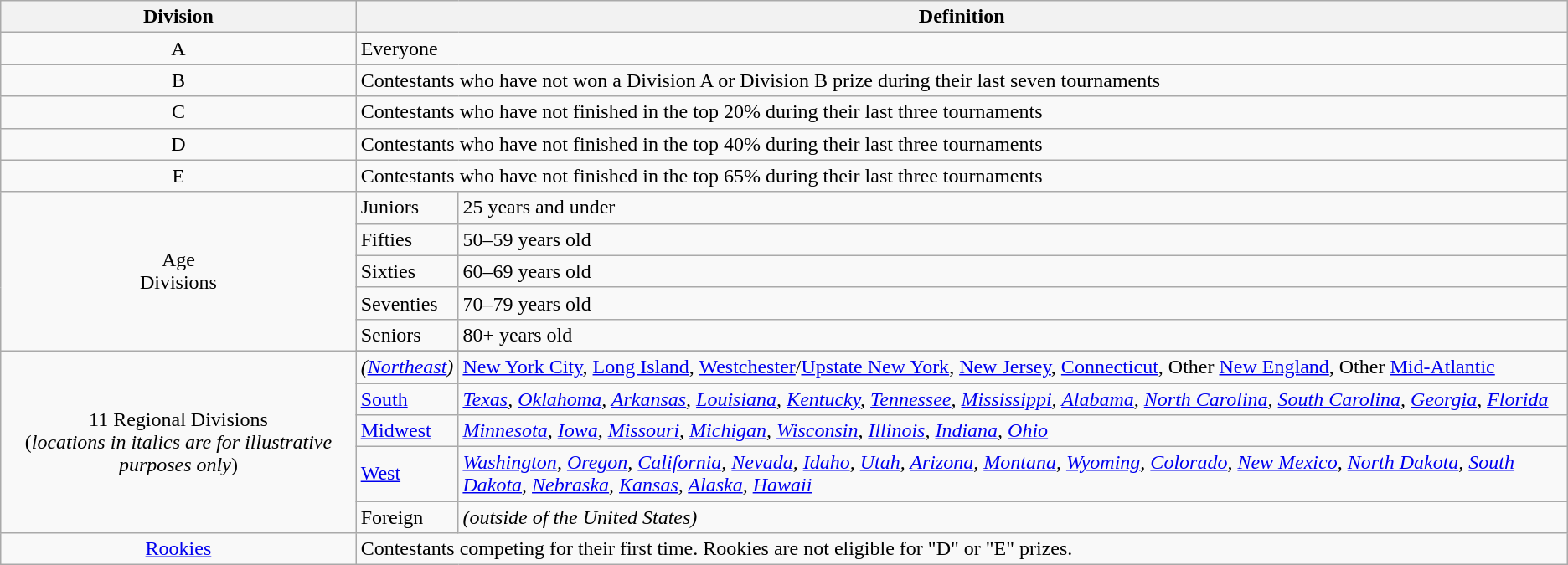<table class="wikitable">
<tr>
<th>Division</th>
<th colspan=2>Definition</th>
</tr>
<tr>
<td align="center">A</td>
<td colspan=2>Everyone</td>
</tr>
<tr>
<td align="center">B</td>
<td colspan=2>Contestants who have not won a Division A or Division B prize during their last seven tournaments</td>
</tr>
<tr>
<td align="center">C</td>
<td colspan=2>Contestants who have not finished in the top 20% during their last three tournaments</td>
</tr>
<tr>
<td align="center">D</td>
<td colspan=2>Contestants who have not finished in the top 40% during their last three tournaments</td>
</tr>
<tr>
<td align="center">E</td>
<td colspan=2>Contestants who have not finished in the top 65% during their last three tournaments</td>
</tr>
<tr>
<td align="center" rowspan=5>Age<br>Divisions</td>
<td>Juniors</td>
<td>25 years and under</td>
</tr>
<tr>
<td>Fifties</td>
<td>50–59 years old</td>
</tr>
<tr>
<td>Sixties</td>
<td>60–69 years old</td>
</tr>
<tr>
<td>Seventies</td>
<td>70–79 years old</td>
</tr>
<tr>
<td>Seniors</td>
<td>80+ years old</td>
</tr>
<tr>
<td align="center" rowspan=6>11 Regional Divisions<br>(<em>locations in italics are for illustrative purposes only</em>)</td>
</tr>
<tr>
<td><em>(<a href='#'>Northeast</a>)</em></td>
<td><a href='#'>New York City</a>, <a href='#'>Long Island</a>, <a href='#'>Westchester</a>/<a href='#'>Upstate New York</a>, <a href='#'>New Jersey</a>, <a href='#'>Connecticut</a>, Other <a href='#'>New England</a>, Other <a href='#'>Mid-Atlantic</a></td>
</tr>
<tr>
<td><a href='#'>South</a></td>
<td><em><a href='#'>Texas</a>, <a href='#'>Oklahoma</a>, <a href='#'>Arkansas</a>, <a href='#'>Louisiana</a>, <a href='#'>Kentucky</a>, <a href='#'>Tennessee</a>, <a href='#'>Mississippi</a>, <a href='#'>Alabama</a>, <a href='#'>North Carolina</a>, <a href='#'>South Carolina</a>, <a href='#'>Georgia</a>, <a href='#'>Florida</a></em></td>
</tr>
<tr>
<td><a href='#'>Midwest</a></td>
<td><em><a href='#'>Minnesota</a>, <a href='#'>Iowa</a>, <a href='#'>Missouri</a>, <a href='#'>Michigan</a>, <a href='#'>Wisconsin</a>, <a href='#'>Illinois</a>, <a href='#'>Indiana</a>, <a href='#'>Ohio</a></em></td>
</tr>
<tr>
<td><a href='#'>West</a></td>
<td><em><a href='#'>Washington</a>, <a href='#'>Oregon</a>, <a href='#'>California</a>, <a href='#'>Nevada</a>, <a href='#'>Idaho</a>, <a href='#'>Utah</a>, <a href='#'>Arizona</a>, <a href='#'>Montana</a>, <a href='#'>Wyoming</a>, <a href='#'>Colorado</a>, <a href='#'>New Mexico</a>, <a href='#'>North Dakota</a>, <a href='#'>South Dakota</a>, <a href='#'>Nebraska</a>, <a href='#'>Kansas</a>, <a href='#'>Alaska</a>, <a href='#'>Hawaii</a></em></td>
</tr>
<tr>
<td>Foreign</td>
<td><em>(outside of the United States)</em></td>
</tr>
<tr>
<td align="center"><a href='#'>Rookies</a></td>
<td colspan=2>Contestants competing for their first time. Rookies are not eligible for "D" or "E" prizes.</td>
</tr>
</table>
